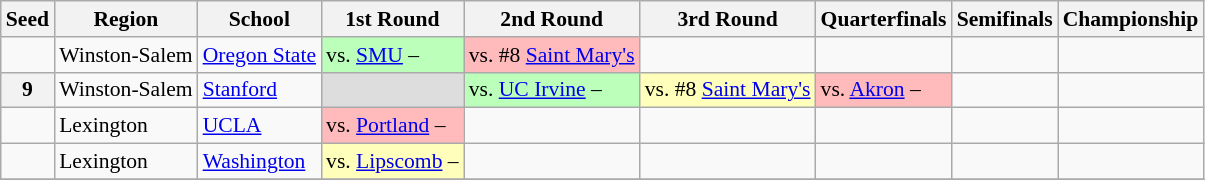<table class="sortable wikitable" style="white-space:nowrap; font-size:90%;">
<tr>
<th>Seed</th>
<th>Region</th>
<th>School</th>
<th>1st Round</th>
<th>2nd Round</th>
<th>3rd Round</th>
<th>Quarterfinals</th>
<th>Semifinals</th>
<th>Championship</th>
</tr>
<tr>
<td></td>
<td>Winston-Salem</td>
<td><a href='#'>Oregon State</a></td>
<td style="background:#bfb;"> vs. <a href='#'>SMU</a> – </td>
<td style="background:#fbb;"> vs. #8 <a href='#'>Saint Mary's</a> </td>
<td></td>
<td></td>
<td></td>
<td></td>
</tr>
<tr>
<th align=center>9</th>
<td>Winston-Salem</td>
<td><a href='#'>Stanford</a></td>
<td bgcolor=#ddd></td>
<td style="background:#bfb;"> vs. <a href='#'>UC Irvine</a> – </td>
<td style="background:#ffb;"> vs. #8 <a href='#'>Saint Mary's</a> </td>
<td style="background:#fbb;"> vs. <a href='#'>Akron</a> – </td>
<td></td>
<td></td>
</tr>
<tr>
<td></td>
<td>Lexington</td>
<td><a href='#'>UCLA</a></td>
<td style="background:#fbb;"> vs. <a href='#'>Portland</a> – </td>
<td></td>
<td></td>
<td></td>
<td></td>
<td></td>
</tr>
<tr>
<td></td>
<td>Lexington</td>
<td><a href='#'>Washington</a></td>
<td style="background:#ffb;"> vs. <a href='#'>Lipscomb</a> – </td>
<td></td>
<td></td>
<td></td>
<td></td>
<td></td>
</tr>
<tr>
</tr>
</table>
